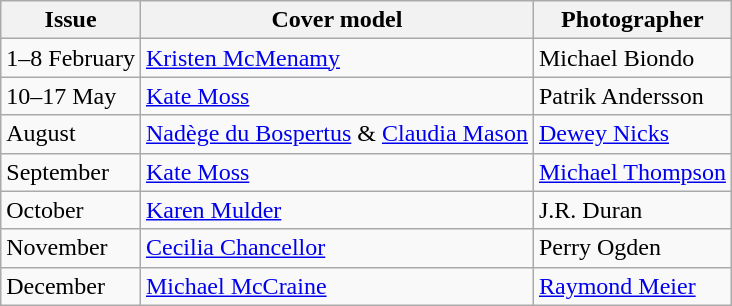<table class="sortable wikitable">
<tr>
<th>Issue</th>
<th>Cover model</th>
<th>Photographer</th>
</tr>
<tr>
<td>1–8 February</td>
<td><a href='#'>Kristen McMenamy</a></td>
<td>Michael Biondo</td>
</tr>
<tr>
<td>10–17 May</td>
<td><a href='#'>Kate Moss</a></td>
<td>Patrik Andersson</td>
</tr>
<tr>
<td>August</td>
<td><a href='#'>Nadège du Bospertus</a> & <a href='#'>Claudia Mason</a></td>
<td><a href='#'>Dewey Nicks</a></td>
</tr>
<tr>
<td>September</td>
<td><a href='#'>Kate Moss</a></td>
<td><a href='#'>Michael Thompson</a></td>
</tr>
<tr>
<td>October</td>
<td><a href='#'>Karen Mulder</a></td>
<td>J.R. Duran</td>
</tr>
<tr>
<td>November</td>
<td><a href='#'>Cecilia Chancellor</a></td>
<td>Perry Ogden</td>
</tr>
<tr>
<td>December</td>
<td><a href='#'>Michael McCraine</a></td>
<td><a href='#'>Raymond Meier</a></td>
</tr>
</table>
